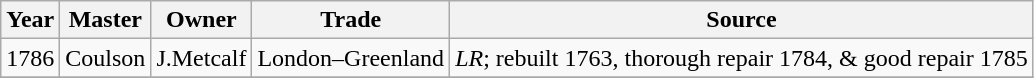<table class=" wikitable">
<tr>
<th>Year</th>
<th>Master</th>
<th>Owner</th>
<th>Trade</th>
<th>Source</th>
</tr>
<tr>
<td>1786</td>
<td>Coulson</td>
<td>J.Metcalf</td>
<td>London–Greenland</td>
<td><em>LR</em>; rebuilt 1763, thorough repair 1784, & good repair 1785</td>
</tr>
<tr>
</tr>
</table>
